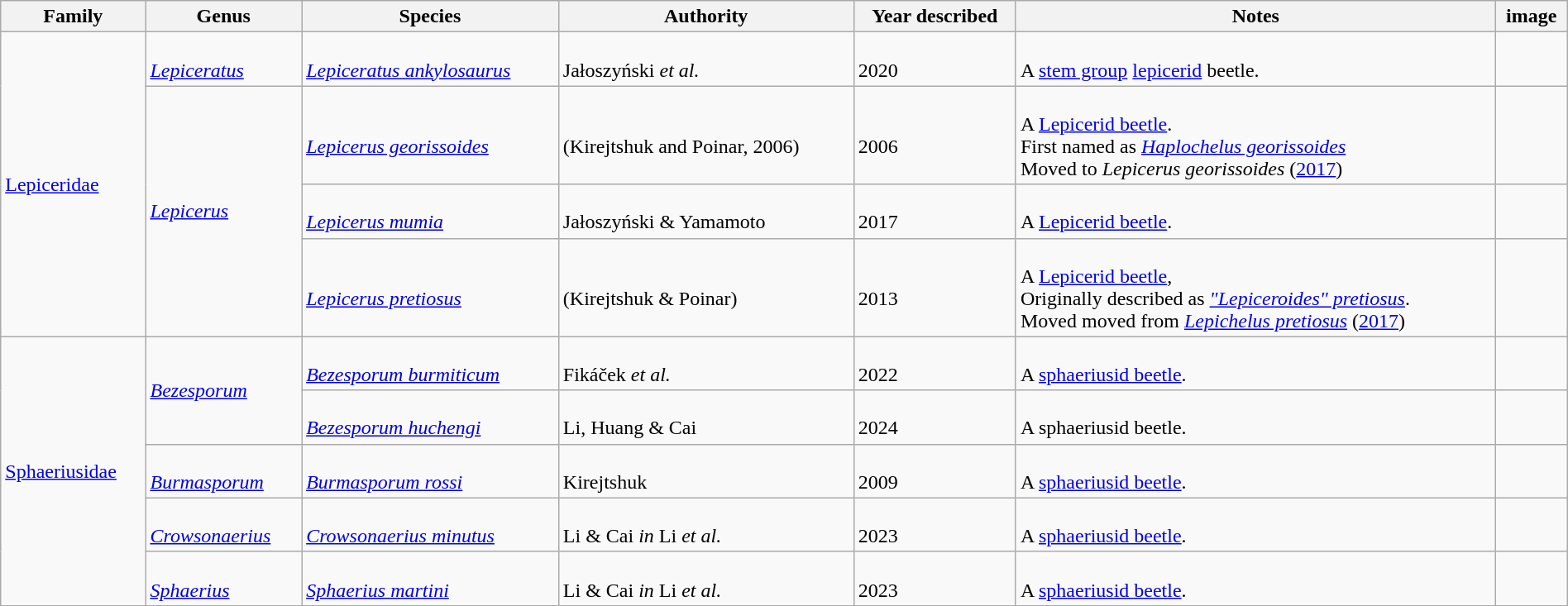<table class="wikitable sortable" align="center" width="100%">
<tr>
<th>Family</th>
<th>Genus</th>
<th>Species</th>
<th>Authority</th>
<th>Year described</th>
<th>Notes</th>
<th>image</th>
</tr>
<tr>
<td rowspan=4><a href='#'>Lepiceridae</a></td>
<td><br><em><a href='#'>Lepiceratus</a></em></td>
<td><br><em><a href='#'>Lepiceratus ankylosaurus</a></em></td>
<td><br>Jałoszyński <em>et al.</em></td>
<td><br>2020</td>
<td><br>A <a href='#'>stem group</a> <a href='#'>lepicerid</a> beetle.</td>
<td></td>
</tr>
<tr>
<td rowspan=3><em><a href='#'>Lepicerus</a></em></td>
<td><br><em><a href='#'>Lepicerus georissoides</a></em></td>
<td><br>(Kirejtshuk and Poinar, 2006)</td>
<td><br>2006</td>
<td><br>A <a href='#'>Lepicerid beetle</a>.<br>First named as <em><a href='#'>Haplochelus georissoides</a></em><br>Moved to <em>Lepicerus georissoides</em> (<a href='#'>2017</a>)</td>
<td></td>
</tr>
<tr>
<td><br><em><a href='#'>Lepicerus mumia</a></em></td>
<td><br>Jałoszyński & Yamamoto</td>
<td><br>2017</td>
<td><br>A <a href='#'>Lepicerid beetle</a>.</td>
<td></td>
</tr>
<tr>
<td><br><em><a href='#'>Lepicerus pretiosus</a></em></td>
<td><br>(Kirejtshuk & Poinar)</td>
<td><br>2013</td>
<td><br>A <a href='#'>Lepicerid beetle</a>,<br> Originally described as <em><a href='#'>"Lepiceroides" pretiosus</a></em>. <br>Moved moved from <em><a href='#'>Lepichelus pretiosus</a></em> (<a href='#'>2017</a>)</td>
<td></td>
</tr>
<tr>
<td rowspan=5><a href='#'>Sphaeriusidae</a></td>
<td rowspan=2><em><a href='#'>Bezesporum</a></em></td>
<td><br><em><a href='#'>Bezesporum burmiticum</a></em></td>
<td><br>Fikáček <em>et al.</em></td>
<td><br>2022</td>
<td><br>A <a href='#'>sphaeriusid beetle</a>.</td>
<td></td>
</tr>
<tr>
<td><br><em><a href='#'>Bezesporum huchengi</a></em></td>
<td><br>Li, Huang & Cai</td>
<td><br>2024</td>
<td><br>A sphaeriusid beetle.</td>
<td></td>
</tr>
<tr>
<td><br><em><a href='#'>Burmasporum</a></em></td>
<td><br><em><a href='#'>Burmasporum rossi</a></em></td>
<td><br>Kirejtshuk</td>
<td><br>2009</td>
<td><br>A <a href='#'>sphaeriusid beetle</a>.</td>
<td></td>
</tr>
<tr>
<td><br><em><a href='#'>Crowsonaerius</a></em></td>
<td><br><em><a href='#'>Crowsonaerius minutus</a></em></td>
<td><br>Li & Cai <em>in</em> Li <em>et al.</em></td>
<td><br>2023</td>
<td><br>A <a href='#'>sphaeriusid beetle</a>.</td>
<td></td>
</tr>
<tr>
<td><br><em><a href='#'>Sphaerius</a></em></td>
<td><br><em><a href='#'>Sphaerius martini</a></em></td>
<td><br>Li & Cai <em>in</em> Li <em>et al.</em></td>
<td><br>2023</td>
<td><br>A <a href='#'>sphaeriusid beetle</a>.</td>
<td></td>
</tr>
<tr>
</tr>
</table>
